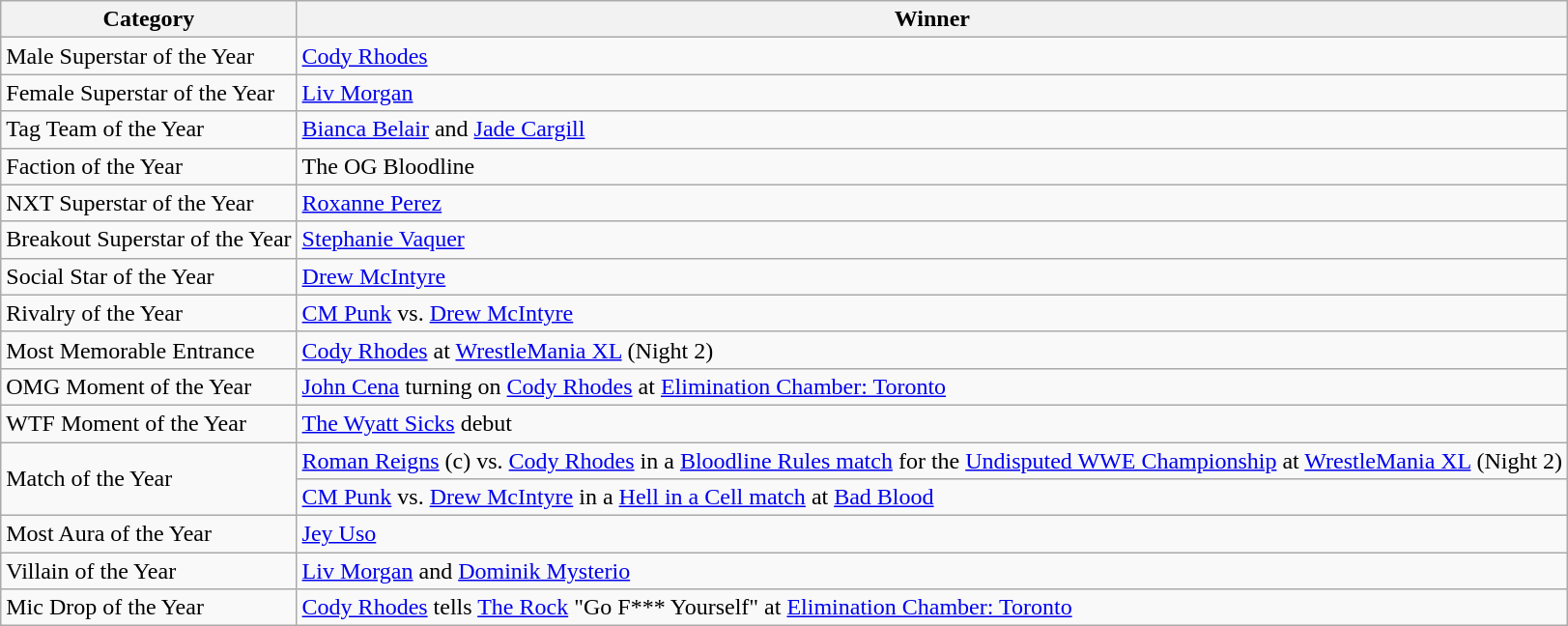<table class="wikitable">
<tr>
<th>Category</th>
<th>Winner</th>
</tr>
<tr>
<td>Male Superstar of the Year</td>
<td><a href='#'>Cody Rhodes</a></td>
</tr>
<tr>
<td>Female Superstar of the Year</td>
<td><a href='#'>Liv Morgan</a></td>
</tr>
<tr>
<td>Tag Team of the Year</td>
<td><a href='#'>Bianca Belair</a> and <a href='#'>Jade Cargill</a></td>
</tr>
<tr>
<td>Faction of the Year</td>
<td>The OG Bloodline<br></td>
</tr>
<tr>
<td>NXT Superstar of the Year</td>
<td><a href='#'>Roxanne Perez</a></td>
</tr>
<tr>
<td>Breakout Superstar of the Year</td>
<td><a href='#'>Stephanie Vaquer</a></td>
</tr>
<tr>
<td>Social Star of the Year</td>
<td><a href='#'>Drew McIntyre</a></td>
</tr>
<tr>
<td>Rivalry of the Year</td>
<td><a href='#'>CM Punk</a> vs. <a href='#'>Drew McIntyre</a></td>
</tr>
<tr>
<td>Most Memorable Entrance</td>
<td><a href='#'>Cody Rhodes</a> at <a href='#'>WrestleMania XL</a> (Night 2)</td>
</tr>
<tr>
<td>OMG Moment of the Year</td>
<td><a href='#'>John Cena</a> turning on <a href='#'>Cody Rhodes</a> at <a href='#'>Elimination Chamber: Toronto</a></td>
</tr>
<tr>
<td>WTF Moment of the Year</td>
<td><a href='#'>The Wyatt Sicks</a> debut</td>
</tr>
<tr>
<td rowspan=2>Match of the Year</td>
<td><a href='#'>Roman Reigns</a> (c) vs. <a href='#'>Cody Rhodes</a> in a <a href='#'>Bloodline Rules match</a> for the <a href='#'>Undisputed WWE Championship</a> at <a href='#'>WrestleMania XL</a> (Night 2)</td>
</tr>
<tr>
<td><a href='#'>CM Punk</a> vs. <a href='#'>Drew McIntyre</a> in a <a href='#'>Hell in a Cell match</a> at <a href='#'>Bad Blood</a></td>
</tr>
<tr>
<td>Most Aura of the Year</td>
<td><a href='#'>Jey Uso</a></td>
</tr>
<tr>
<td>Villain of the Year</td>
<td><a href='#'>Liv Morgan</a> and <a href='#'>Dominik Mysterio</a></td>
</tr>
<tr>
<td>Mic Drop of the Year</td>
<td><a href='#'>Cody Rhodes</a> tells <a href='#'>The Rock</a> "Go F*** Yourself" at <a href='#'>Elimination Chamber: Toronto</a></td>
</tr>
</table>
